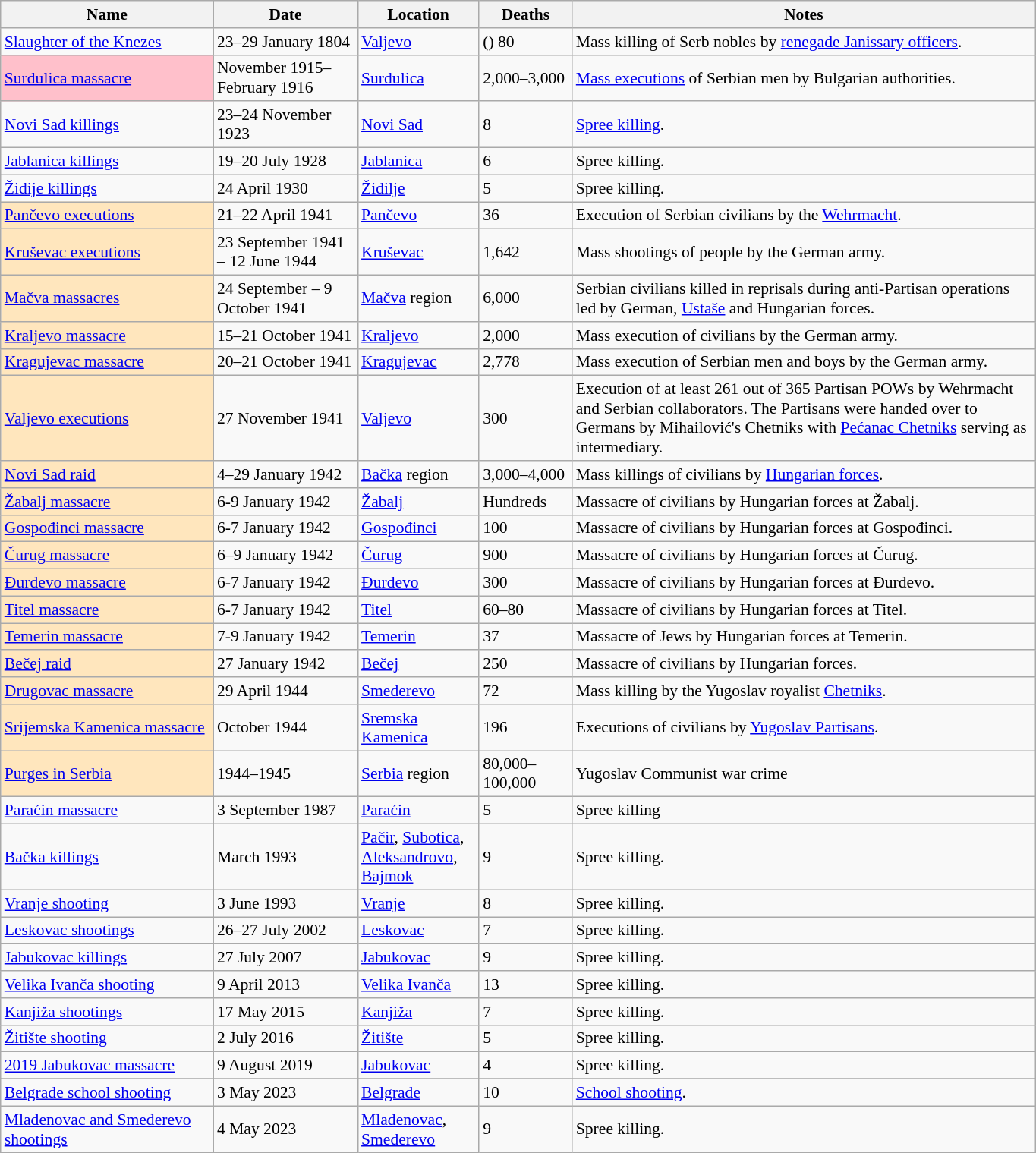<table class="sortable wikitable" style="font-size:90%;">
<tr>
<th style="width:180px;">Name</th>
<th style="width:120px;">Date</th>
<th style="width:100px;">Location</th>
<th style="width:75px;">Deaths</th>
<th style="width:400px;" class="unsortable">Notes</th>
</tr>
<tr>
<td><a href='#'>Slaughter of the Knezes</a></td>
<td>23–29 January 1804</td>
<td><a href='#'>Valjevo</a></td>
<td>() 80</td>
<td>Mass killing of Serb nobles by <a href='#'>renegade Janissary officers</a>.</td>
</tr>
<tr>
<td bgcolor=pink><a href='#'>Surdulica massacre</a></td>
<td>November 1915–February 1916</td>
<td><a href='#'>Surdulica</a></td>
<td>2,000–3,000</td>
<td><a href='#'>Mass executions</a> of Serbian men by Bulgarian authorities.</td>
</tr>
<tr>
<td><a href='#'>Novi Sad killings</a></td>
<td>23–24 November 1923</td>
<td><a href='#'>Novi Sad</a></td>
<td>8</td>
<td><a href='#'>Spree killing</a>.</td>
</tr>
<tr>
<td><a href='#'>Jablanica killings</a></td>
<td>19–20 July 1928</td>
<td><a href='#'>Jablanica</a></td>
<td>6</td>
<td>Spree killing.</td>
</tr>
<tr>
<td><a href='#'>Židije killings</a></td>
<td>24 April 1930</td>
<td><a href='#'>Židilje</a></td>
<td>5</td>
<td>Spree killing.</td>
</tr>
<tr>
<td bgcolor=#FFE6BD><a href='#'>Pančevo executions</a></td>
<td>21–22 April 1941</td>
<td><a href='#'>Pančevo</a></td>
<td>36</td>
<td>Execution of Serbian civilians by the <a href='#'>Wehrmacht</a>.</td>
</tr>
<tr>
<td bgcolor=#FFE6BD><a href='#'>Kruševac executions</a></td>
<td>23 September 1941 – 12 June 1944</td>
<td><a href='#'>Kruševac</a></td>
<td>1,642</td>
<td>Mass shootings of people by the German army.</td>
</tr>
<tr>
<td bgcolor=#FFE6BD><a href='#'>Mačva massacres</a></td>
<td>24 September – 9 October 1941</td>
<td><a href='#'>Mačva</a> region</td>
<td> 6,000</td>
<td>Serbian civilians killed in reprisals during anti-Partisan operations led by German, <a href='#'>Ustaše</a> and Hungarian forces.</td>
</tr>
<tr>
<td bgcolor=#FFE6BD><a href='#'>Kraljevo massacre</a></td>
<td>15–21 October 1941</td>
<td><a href='#'>Kraljevo</a></td>
<td> 2,000</td>
<td>Mass execution of civilians by the German army.</td>
</tr>
<tr>
<td bgcolor=#FFE6BD><a href='#'>Kragujevac massacre</a></td>
<td>20–21 October 1941</td>
<td><a href='#'>Kragujevac</a></td>
<td>2,778</td>
<td>Mass execution of Serbian men and boys by the German army.</td>
</tr>
<tr>
<td bgcolor=#FFE6BD><a href='#'>Valjevo executions</a></td>
<td>27 November 1941</td>
<td><a href='#'>Valjevo</a></td>
<td> 300</td>
<td>Execution of at least 261 out of 365 Partisan POWs by Wehrmacht and Serbian collaborators. The Partisans were handed over to Germans by Mihailović's Chetniks with <a href='#'>Pećanac Chetniks</a> serving as intermediary.</td>
</tr>
<tr>
<td bgcolor=#FFE6BD><a href='#'>Novi Sad raid</a></td>
<td>4–29 January 1942</td>
<td><a href='#'>Bačka</a> region</td>
<td>3,000–4,000</td>
<td>Mass killings of civilians by <a href='#'>Hungarian forces</a>.</td>
</tr>
<tr>
<td bgcolor=#FFE6BD><a href='#'>Žabalj massacre</a></td>
<td>6-9 January 1942</td>
<td><a href='#'>Žabalj</a></td>
<td>Hundreds</td>
<td>Massacre of civilians by Hungarian forces at Žabalj.</td>
</tr>
<tr>
<td bgcolor=#FFE6BD><a href='#'>Gospođinci massacre</a></td>
<td>6-7 January 1942</td>
<td><a href='#'>Gospođinci</a></td>
<td>100</td>
<td>Massacre of civilians by Hungarian forces at Gospođinci.</td>
</tr>
<tr>
<td bgcolor=#FFE6BD><a href='#'>Čurug massacre</a></td>
<td>6–9 January 1942</td>
<td><a href='#'>Čurug</a></td>
<td>900</td>
<td>Massacre of civilians by Hungarian forces at Čurug.</td>
</tr>
<tr>
<td bgcolor=#FFE6BD><a href='#'>Đurđevo massacre</a></td>
<td>6-7 January 1942</td>
<td><a href='#'>Đurđevo</a></td>
<td>300</td>
<td>Massacre of civilians by Hungarian forces at Đurđevo.</td>
</tr>
<tr>
<td bgcolor=#FFE6BD><a href='#'>Titel massacre</a></td>
<td>6-7 January 1942</td>
<td><a href='#'>Titel</a></td>
<td>60–80</td>
<td>Massacre of civilians by Hungarian forces at Titel.</td>
</tr>
<tr>
<td bgcolor=#FFE6BD><a href='#'>Temerin massacre</a></td>
<td>7-9 January 1942</td>
<td><a href='#'>Temerin</a></td>
<td>37</td>
<td>Massacre of Jews by Hungarian forces at Temerin.</td>
</tr>
<tr>
<td bgcolor=#FFE6BD><a href='#'>Bečej raid</a></td>
<td>27 January 1942</td>
<td><a href='#'>Bečej</a></td>
<td>250</td>
<td>Massacre of civilians by Hungarian forces.</td>
</tr>
<tr>
<td bgcolor=#FFE6BD><a href='#'>Drugovac massacre</a></td>
<td>29 April 1944</td>
<td><a href='#'>Smederevo</a></td>
<td>72</td>
<td>Mass killing by the Yugoslav royalist <a href='#'>Chetniks</a>.</td>
</tr>
<tr>
<td bgcolor=#FFE6BD><a href='#'>Srijemska Kamenica massacre</a></td>
<td>October 1944</td>
<td><a href='#'>Sremska Kamenica</a></td>
<td>196</td>
<td>Executions of civilians by <a href='#'>Yugoslav Partisans</a>.</td>
</tr>
<tr>
<td bgcolor=#FFE6BD><a href='#'>Purges in Serbia</a></td>
<td>1944–1945</td>
<td><a href='#'>Serbia</a> region</td>
<td>80,000–100,000</td>
<td>Yugoslav Communist war crime</td>
</tr>
<tr>
<td><a href='#'>Paraćin massacre</a></td>
<td>3 September 1987</td>
<td><a href='#'>Paraćin</a></td>
<td>5</td>
<td>Spree killing</td>
</tr>
<tr>
<td><a href='#'>Bačka killings</a></td>
<td>March 1993</td>
<td><a href='#'>Pačir</a>, <a href='#'>Subotica</a>, <a href='#'>Aleksandrovo</a>, <a href='#'>Bajmok</a></td>
<td>9</td>
<td>Spree killing.</td>
</tr>
<tr>
<td><a href='#'>Vranje shooting</a></td>
<td>3 June 1993</td>
<td><a href='#'>Vranje</a></td>
<td>8</td>
<td>Spree killing.</td>
</tr>
<tr>
<td><a href='#'>Leskovac shootings</a></td>
<td>26–27 July 2002</td>
<td><a href='#'>Leskovac</a></td>
<td>7</td>
<td>Spree killing.</td>
</tr>
<tr>
<td><a href='#'>Jabukovac killings</a></td>
<td>27 July 2007</td>
<td><a href='#'>Jabukovac</a></td>
<td>9</td>
<td>Spree killing.</td>
</tr>
<tr>
<td><a href='#'>Velika Ivanča shooting</a></td>
<td>9 April 2013</td>
<td><a href='#'>Velika Ivanča</a></td>
<td>13</td>
<td>Spree killing.</td>
</tr>
<tr>
<td><a href='#'>Kanjiža shootings</a></td>
<td>17 May 2015</td>
<td><a href='#'>Kanjiža</a></td>
<td>7</td>
<td>Spree killing.</td>
</tr>
<tr>
<td><a href='#'>Žitište shooting</a></td>
<td>2 July 2016</td>
<td><a href='#'>Žitište</a></td>
<td>5</td>
<td>Spree killing.</td>
</tr>
<tr>
<td><a href='#'>2019 Jabukovac massacre</a></td>
<td>9 August 2019</td>
<td><a href='#'>Jabukovac</a></td>
<td>4</td>
<td>Spree killing.</td>
</tr>
<tr>
</tr>
<tr>
<td><a href='#'>Belgrade school shooting</a></td>
<td>3 May 2023</td>
<td><a href='#'>Belgrade</a></td>
<td>10</td>
<td><a href='#'>School shooting</a>.</td>
</tr>
<tr>
<td><a href='#'>Mladenovac and Smederevo shootings</a></td>
<td>4 May 2023</td>
<td><a href='#'>Mladenovac</a>, <a href='#'>Smederevo</a></td>
<td>9</td>
<td>Spree killing.</td>
</tr>
</table>
